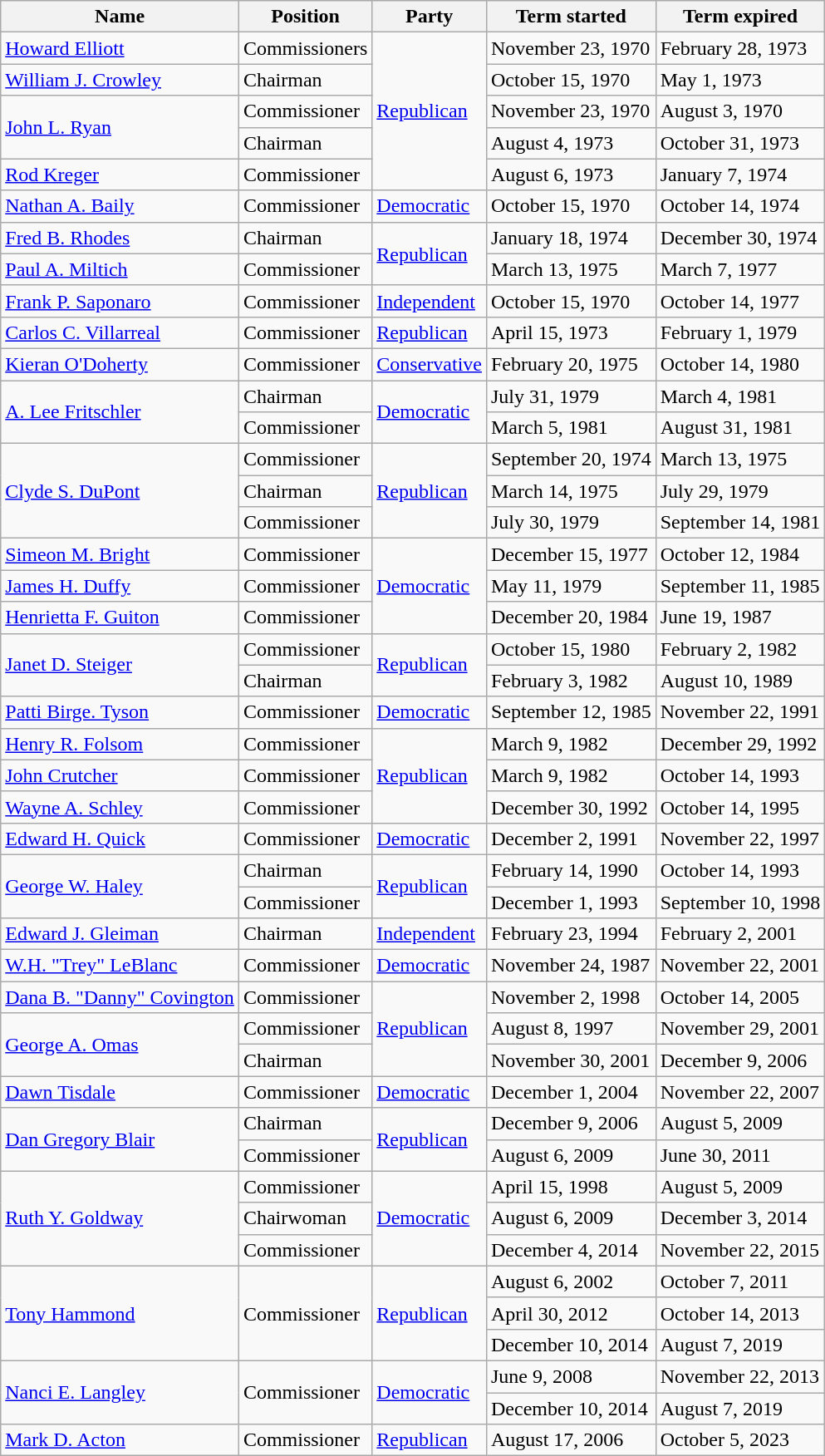<table class="wikitable sortable">
<tr>
<th>Name</th>
<th>Position</th>
<th>Party</th>
<th>Term started</th>
<th>Term expired</th>
</tr>
<tr>
<td><a href='#'>Howard Elliott</a></td>
<td>Commissioners</td>
<td rowspan=5 ><a href='#'>Republican</a></td>
<td>November 23, 1970</td>
<td>February 28, 1973</td>
</tr>
<tr>
<td><a href='#'>William J. Crowley</a></td>
<td>Chairman</td>
<td>October 15, 1970</td>
<td>May 1, 1973</td>
</tr>
<tr>
<td rowspan=2><a href='#'>John L. Ryan</a></td>
<td>Commissioner</td>
<td>November 23, 1970</td>
<td>August 3, 1970</td>
</tr>
<tr>
<td>Chairman</td>
<td>August 4, 1973</td>
<td>October 31, 1973</td>
</tr>
<tr>
<td><a href='#'>Rod Kreger</a></td>
<td>Commissioner</td>
<td>August 6, 1973</td>
<td>January 7, 1974</td>
</tr>
<tr>
<td><a href='#'>Nathan A. Baily</a></td>
<td>Commissioner</td>
<td><a href='#'>Democratic</a></td>
<td>October 15, 1970</td>
<td>October 14, 1974</td>
</tr>
<tr>
<td><a href='#'>Fred B. Rhodes</a></td>
<td>Chairman</td>
<td rowspan=2 ><a href='#'>Republican</a></td>
<td>January 18, 1974</td>
<td>December 30, 1974</td>
</tr>
<tr>
<td><a href='#'>Paul A. Miltich</a></td>
<td>Commissioner</td>
<td>March 13, 1975</td>
<td>March 7, 1977</td>
</tr>
<tr>
<td><a href='#'>Frank P. Saponaro</a></td>
<td>Commissioner</td>
<td><a href='#'>Independent</a></td>
<td>October 15, 1970</td>
<td>October 14, 1977</td>
</tr>
<tr>
<td><a href='#'>Carlos C. Villarreal</a></td>
<td>Commissioner</td>
<td><a href='#'>Republican</a></td>
<td>April 15, 1973</td>
<td>February 1, 1979</td>
</tr>
<tr>
<td><a href='#'>Kieran O'Doherty</a></td>
<td>Commissioner</td>
<td><a href='#'>Conservative</a></td>
<td>February 20, 1975</td>
<td>October 14, 1980</td>
</tr>
<tr>
<td rowspan=2><a href='#'>A. Lee Fritschler</a></td>
<td>Chairman</td>
<td rowspan=2 ><a href='#'>Democratic</a></td>
<td>July 31, 1979</td>
<td>March 4, 1981</td>
</tr>
<tr>
<td>Commissioner</td>
<td>March 5, 1981</td>
<td>August 31, 1981</td>
</tr>
<tr>
<td rowspan=3><a href='#'>Clyde S. DuPont</a></td>
<td>Commissioner</td>
<td rowspan=3 ><a href='#'>Republican</a></td>
<td>September 20, 1974</td>
<td>March 13, 1975</td>
</tr>
<tr>
<td>Chairman</td>
<td>March 14, 1975</td>
<td>July 29, 1979</td>
</tr>
<tr>
<td>Commissioner</td>
<td>July 30, 1979</td>
<td>September 14, 1981</td>
</tr>
<tr>
<td><a href='#'>Simeon M. Bright</a></td>
<td>Commissioner</td>
<td rowspan=3 ><a href='#'>Democratic</a></td>
<td>December 15, 1977</td>
<td>October 12, 1984</td>
</tr>
<tr>
<td><a href='#'>James H. Duffy</a></td>
<td>Commissioner</td>
<td>May 11, 1979</td>
<td>September 11, 1985</td>
</tr>
<tr>
<td><a href='#'>Henrietta F. Guiton</a></td>
<td>Commissioner</td>
<td>December 20, 1984</td>
<td>June 19, 1987</td>
</tr>
<tr>
<td rowspan=2><a href='#'>Janet D. Steiger</a></td>
<td>Commissioner</td>
<td rowspan=2 ><a href='#'>Republican</a></td>
<td>October 15, 1980</td>
<td>February 2, 1982</td>
</tr>
<tr>
<td>Chairman</td>
<td>February 3, 1982</td>
<td>August 10, 1989</td>
</tr>
<tr>
<td><a href='#'>Patti Birge. Tyson</a></td>
<td>Commissioner</td>
<td><a href='#'>Democratic</a></td>
<td>September 12, 1985</td>
<td>November 22, 1991</td>
</tr>
<tr>
<td><a href='#'>Henry R. Folsom</a></td>
<td>Commissioner</td>
<td rowspan=3 ><a href='#'>Republican</a></td>
<td>March 9, 1982</td>
<td>December 29, 1992</td>
</tr>
<tr>
<td><a href='#'>John Crutcher</a></td>
<td>Commissioner</td>
<td>March 9, 1982</td>
<td>October 14, 1993</td>
</tr>
<tr>
<td><a href='#'>Wayne A. Schley</a></td>
<td>Commissioner</td>
<td>December 30, 1992</td>
<td>October 14, 1995</td>
</tr>
<tr>
<td><a href='#'>Edward H. Quick</a></td>
<td>Commissioner</td>
<td><a href='#'>Democratic</a></td>
<td>December 2, 1991</td>
<td>November 22, 1997</td>
</tr>
<tr>
<td rowspan=2><a href='#'>George W. Haley</a></td>
<td>Chairman</td>
<td rowspan=2 ><a href='#'>Republican</a></td>
<td>February 14, 1990</td>
<td>October 14, 1993</td>
</tr>
<tr>
<td>Commissioner</td>
<td>December 1, 1993</td>
<td>September 10, 1998</td>
</tr>
<tr>
<td><a href='#'>Edward J. Gleiman</a></td>
<td>Chairman</td>
<td><a href='#'>Independent</a></td>
<td>February 23, 1994</td>
<td>February 2, 2001</td>
</tr>
<tr>
<td><a href='#'>W.H. "Trey" LeBlanc</a></td>
<td>Commissioner</td>
<td><a href='#'>Democratic</a></td>
<td>November 24, 1987</td>
<td>November 22, 2001</td>
</tr>
<tr>
<td><a href='#'>Dana B. "Danny" Covington</a></td>
<td>Commissioner</td>
<td rowspan=3 ><a href='#'>Republican</a></td>
<td>November 2, 1998</td>
<td>October 14, 2005</td>
</tr>
<tr>
<td rowspan=2><a href='#'>George A. Omas</a></td>
<td>Commissioner</td>
<td>August 8, 1997</td>
<td>November 29, 2001</td>
</tr>
<tr>
<td>Chairman</td>
<td>November 30, 2001</td>
<td>December 9, 2006</td>
</tr>
<tr>
<td><a href='#'>Dawn Tisdale</a></td>
<td>Commissioner</td>
<td><a href='#'>Democratic</a></td>
<td>December 1, 2004</td>
<td>November 22, 2007</td>
</tr>
<tr>
<td rowspan=2><a href='#'>Dan Gregory Blair</a></td>
<td>Chairman</td>
<td rowspan=2 ><a href='#'>Republican</a></td>
<td>December 9, 2006</td>
<td>August 5, 2009</td>
</tr>
<tr>
<td>Commissioner</td>
<td>August 6, 2009</td>
<td>June 30, 2011</td>
</tr>
<tr>
<td rowspan=3><a href='#'>Ruth Y. Goldway</a></td>
<td>Commissioner</td>
<td rowspan=3 ><a href='#'>Democratic</a></td>
<td>April 15, 1998</td>
<td>August 5, 2009</td>
</tr>
<tr>
<td>Chairwoman</td>
<td>August 6, 2009</td>
<td>December 3, 2014</td>
</tr>
<tr>
<td>Commissioner</td>
<td>December 4, 2014</td>
<td>November 22, 2015</td>
</tr>
<tr>
<td rowspan=3><a href='#'>Tony Hammond</a></td>
<td rowspan=3>Commissioner</td>
<td rowspan=3 ><a href='#'>Republican</a></td>
<td>August 6, 2002</td>
<td>October 7, 2011</td>
</tr>
<tr>
<td>April 30, 2012</td>
<td>October 14, 2013</td>
</tr>
<tr>
<td>December 10, 2014</td>
<td>August 7, 2019</td>
</tr>
<tr>
<td rowspan=2><a href='#'>Nanci E. Langley</a></td>
<td rowspan=2>Commissioner</td>
<td rowspan=2 ><a href='#'>Democratic</a></td>
<td>June 9, 2008</td>
<td>November 22, 2013</td>
</tr>
<tr>
<td>December 10, 2014</td>
<td>August 7, 2019</td>
</tr>
<tr>
<td><a href='#'>Mark D. Acton</a></td>
<td>Commissioner</td>
<td><a href='#'>Republican</a></td>
<td>August 17, 2006</td>
<td>October 5, 2023</td>
</tr>
</table>
